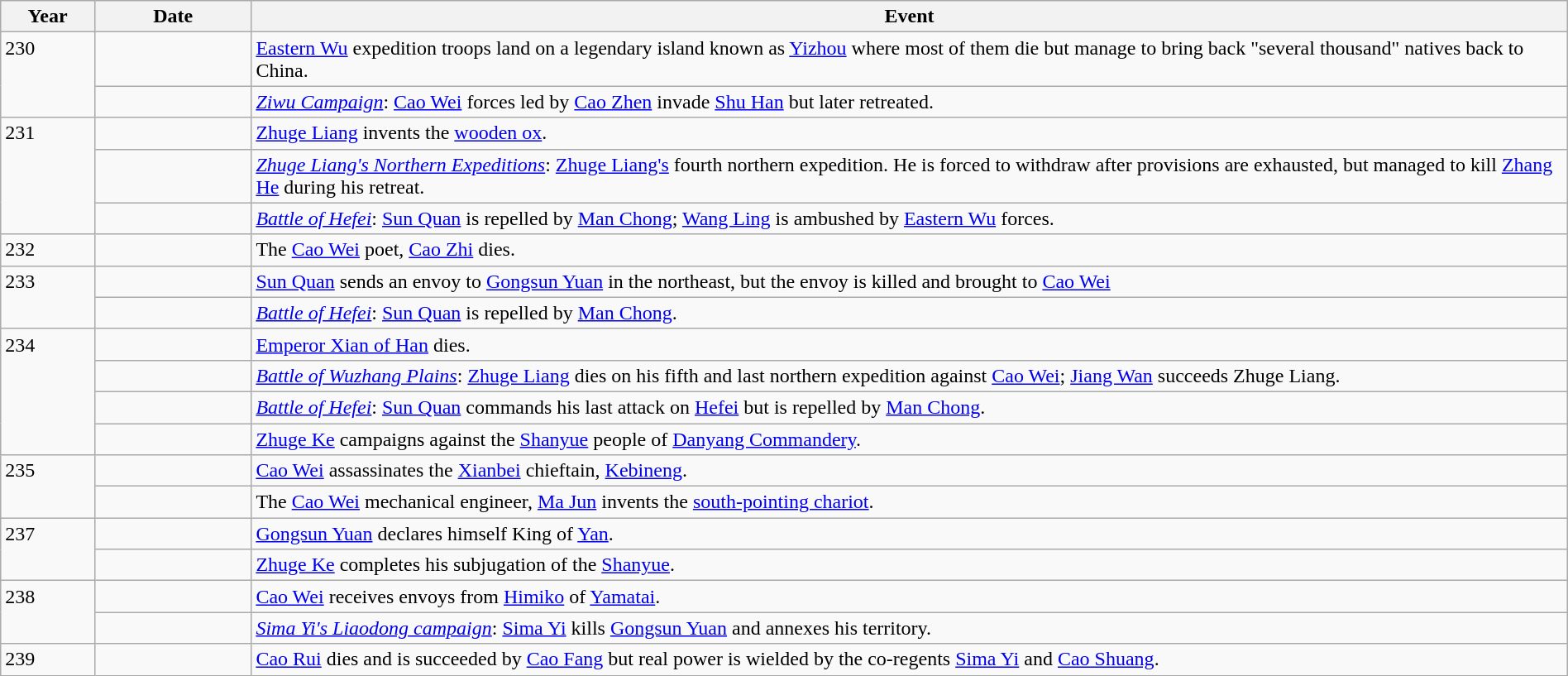<table class="wikitable" style="width:100%;">
<tr>
<th style="width:6%">Year</th>
<th style="width:10%">Date</th>
<th>Event</th>
</tr>
<tr>
<td rowspan="2" style="vertical-align:top;">230</td>
<td></td>
<td><a href='#'>Eastern Wu</a> expedition troops land on a legendary island known as <a href='#'>Yizhou</a> where most of them die but manage to bring back "several thousand" natives back to China.</td>
</tr>
<tr>
<td></td>
<td><em><a href='#'>Ziwu Campaign</a></em>: <a href='#'>Cao Wei</a> forces led by <a href='#'>Cao Zhen</a> invade <a href='#'>Shu Han</a> but later retreated.</td>
</tr>
<tr>
<td rowspan="3" style="vertical-align:top;">231</td>
<td></td>
<td><a href='#'>Zhuge Liang</a> invents the <a href='#'>wooden ox</a>.</td>
</tr>
<tr>
<td></td>
<td><em><a href='#'>Zhuge Liang's Northern Expeditions</a></em>: <a href='#'>Zhuge Liang's</a> fourth northern expedition. He is forced to withdraw after provisions are exhausted, but managed to kill <a href='#'>Zhang He</a> during his retreat.</td>
</tr>
<tr>
<td></td>
<td><a href='#'><em>Battle of Hefei</em></a>: <a href='#'>Sun Quan</a> is repelled by <a href='#'>Man Chong</a>; <a href='#'>Wang Ling</a> is ambushed by <a href='#'>Eastern Wu</a> forces.</td>
</tr>
<tr>
<td>232</td>
<td></td>
<td>The <a href='#'>Cao Wei</a> poet, <a href='#'>Cao Zhi</a> dies.</td>
</tr>
<tr>
<td rowspan="2" style="vertical-align:top;">233</td>
<td></td>
<td><a href='#'>Sun Quan</a> sends an envoy to <a href='#'>Gongsun Yuan</a> in the northeast, but the envoy is killed and brought to <a href='#'>Cao Wei</a></td>
</tr>
<tr>
<td></td>
<td><a href='#'><em>Battle of Hefei</em></a>: <a href='#'>Sun Quan</a> is repelled by <a href='#'>Man Chong</a>.</td>
</tr>
<tr>
<td rowspan="4" style="vertical-align:top;">234</td>
<td></td>
<td><a href='#'>Emperor Xian of Han</a> dies.</td>
</tr>
<tr>
<td></td>
<td><em><a href='#'>Battle of Wuzhang Plains</a></em>: <a href='#'>Zhuge Liang</a> dies on his fifth and last northern expedition against <a href='#'>Cao Wei</a>; <a href='#'>Jiang Wan</a> succeeds Zhuge Liang.</td>
</tr>
<tr>
<td></td>
<td><a href='#'><em>Battle of Hefei</em></a>: <a href='#'>Sun Quan</a> commands his last attack on <a href='#'>Hefei</a> but is repelled by <a href='#'>Man Chong</a>.</td>
</tr>
<tr>
<td></td>
<td><a href='#'>Zhuge Ke</a> campaigns against the <a href='#'>Shanyue</a> people of <a href='#'>Danyang Commandery</a>.</td>
</tr>
<tr>
<td rowspan="2" style="vertical-align:top;">235</td>
<td></td>
<td><a href='#'>Cao Wei</a> assassinates the <a href='#'>Xianbei</a> chieftain, <a href='#'>Kebineng</a>.</td>
</tr>
<tr>
<td></td>
<td>The <a href='#'>Cao Wei</a> mechanical engineer, <a href='#'>Ma Jun</a> invents the <a href='#'>south-pointing chariot</a>.</td>
</tr>
<tr>
<td rowspan="2" style="vertical-align:top;">237</td>
<td></td>
<td><a href='#'>Gongsun Yuan</a> declares himself King of <a href='#'>Yan</a>.</td>
</tr>
<tr>
<td></td>
<td><a href='#'>Zhuge Ke</a> completes his subjugation of the <a href='#'>Shanyue</a>.</td>
</tr>
<tr>
<td rowspan="2" style="vertical-align:top;">238</td>
<td></td>
<td><a href='#'>Cao Wei</a> receives envoys from <a href='#'>Himiko</a> of <a href='#'>Yamatai</a>.</td>
</tr>
<tr>
<td></td>
<td><em><a href='#'>Sima Yi's Liaodong campaign</a></em>: <a href='#'>Sima Yi</a> kills <a href='#'>Gongsun Yuan</a> and annexes his territory.</td>
</tr>
<tr>
<td>239</td>
<td></td>
<td><a href='#'>Cao Rui</a> dies and is succeeded by <a href='#'>Cao Fang</a> but real power is wielded by the co-regents <a href='#'>Sima Yi</a> and <a href='#'>Cao Shuang</a>.</td>
</tr>
</table>
